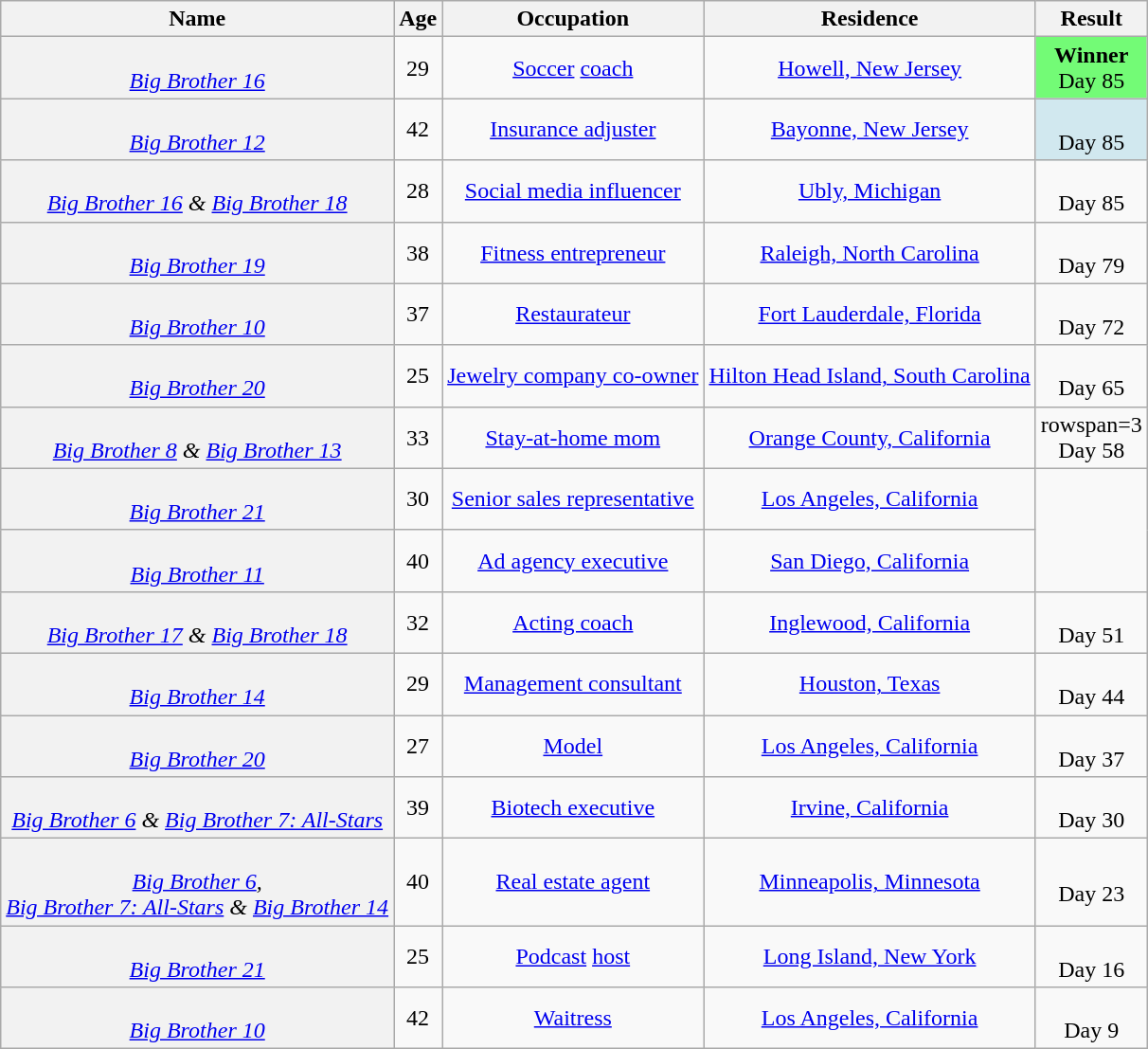<table class="wikitable sortable" style="text-align:center; font-size:100%;">
<tr>
<th scope="col">Name</th>
<th scope="col">Age</th>
<th scope="col" class="unsortable">Occupation</th>
<th scope="col" class="unsortable">Residence</th>
<th scope="col"class="unsortable">Result</th>
</tr>
<tr>
<th scope="row" style="font-weight:normal"><strong></strong><br><em><a href='#'>Big Brother 16</a></em></th>
<td>29</td>
<td><a href='#'>Soccer</a> <a href='#'>coach</a></td>
<td><a href='#'>Howell, New Jersey</a></td>
<td bgcolor="73FB76"><strong>Winner</strong><br>Day 85</td>
</tr>
<tr>
<th scope="row" style="font-weight:normal"><strong></strong><br><em><a href='#'>Big Brother 12</a></em></th>
<td>42</td>
<td><a href='#'>Insurance adjuster</a></td>
<td><a href='#'>Bayonne, New Jersey</a></td>
<td bgcolor="D1E8EF"><br> Day 85</td>
</tr>
<tr>
<th scope="row" style="font-weight:normal"><strong></strong><br><em><a href='#'>Big Brother 16</a> & <a href='#'>Big Brother 18</a></em></th>
<td>28</td>
<td><a href='#'>Social media influencer</a></td>
<td><a href='#'>Ubly, Michigan</a></td>
<td><br>Day 85</td>
</tr>
<tr>
<th scope="row" style="font-weight:normal"><strong></strong><br><em><a href='#'>Big Brother 19</a></em></th>
<td>38</td>
<td><a href='#'>Fitness entrepreneur</a></td>
<td><a href='#'>Raleigh, North Carolina</a></td>
<td><br>Day 79</td>
</tr>
<tr>
<th scope="row" style="font-weight:normal"><strong></strong><br><em><a href='#'>Big Brother 10</a></em></th>
<td>37</td>
<td><a href='#'>Restaurateur</a></td>
<td><a href='#'>Fort Lauderdale, Florida</a></td>
<td><br>Day 72</td>
</tr>
<tr>
<th scope="row" style="font-weight:normal"><strong></strong><br><em><a href='#'>Big Brother 20</a></em></th>
<td>25</td>
<td><a href='#'>Jewelry company co-owner</a></td>
<td><a href='#'>Hilton Head Island, South Carolina</a></td>
<td><br>Day 65</td>
</tr>
<tr>
<th scope="row" style="font-weight:normal"><strong></strong><br><em><a href='#'>Big Brother 8</a> & <a href='#'>Big Brother 13</a></em></th>
<td>33</td>
<td><a href='#'>Stay-at-home mom</a></td>
<td><a href='#'>Orange County, California</a></td>
<td>rowspan=3 <br>Day 58</td>
</tr>
<tr>
<th scope="row" style="font-weight:normal"><strong></strong><br><em><a href='#'>Big Brother 21</a></em></th>
<td>30</td>
<td><a href='#'>Senior sales representative</a></td>
<td><a href='#'>Los Angeles, California</a></td>
</tr>
<tr>
<th scope="row" style="font-weight:normal"><strong></strong><br><em><a href='#'>Big Brother 11</a></em></th>
<td>40</td>
<td><a href='#'>Ad agency executive</a></td>
<td><a href='#'>San Diego, California</a></td>
</tr>
<tr>
<th scope="row" style="font-weight:normal"><strong></strong><br><em><a href='#'>Big Brother 17</a> & <a href='#'>Big Brother 18</a></em></th>
<td>32</td>
<td><a href='#'>Acting coach</a></td>
<td><a href='#'>Inglewood, California</a></td>
<td><br>Day 51</td>
</tr>
<tr>
<th scope="row" style="font-weight:normal"><strong></strong><br><em><a href='#'>Big Brother 14</a></em></th>
<td>29</td>
<td><a href='#'>Management consultant</a></td>
<td><a href='#'>Houston, Texas</a></td>
<td><br>Day 44</td>
</tr>
<tr>
<th scope="row" style="font-weight:normal"><strong></strong><br><em><a href='#'>Big Brother 20</a></em></th>
<td>27</td>
<td><a href='#'>Model</a></td>
<td><a href='#'>Los Angeles, California</a></td>
<td><br>Day 37</td>
</tr>
<tr>
<th scope="row" style="font-weight:normal"><strong></strong><br><em><a href='#'>Big Brother 6</a> & <a href='#'>Big Brother 7: All-Stars</a></em></th>
<td>39</td>
<td><a href='#'>Biotech executive</a></td>
<td><a href='#'>Irvine, California</a></td>
<td><br>Day 30</td>
</tr>
<tr>
<th scope="row" style="font-weight:normal"><strong></strong><br><em><a href='#'>Big Brother 6</a>,<br><a href='#'>Big Brother 7: All-Stars</a> & <a href='#'>Big Brother 14</a></em></th>
<td>40</td>
<td><a href='#'>Real estate agent</a></td>
<td><a href='#'>Minneapolis, Minnesota</a></td>
<td><br>Day 23</td>
</tr>
<tr>
<th scope="row" style="font-weight:normal"><strong></strong><br><em><a href='#'>Big Brother 21</a></em></th>
<td>25</td>
<td><a href='#'>Podcast</a> <a href='#'>host</a></td>
<td><a href='#'>Long Island, New York</a></td>
<td><br>Day 16</td>
</tr>
<tr>
<th scope="row" style="font-weight:normal"><strong></strong><br><em><a href='#'>Big Brother 10</a></em></th>
<td>42</td>
<td><a href='#'>Waitress</a></td>
<td><a href='#'>Los Angeles, California</a></td>
<td><br>Day 9</td>
</tr>
</table>
